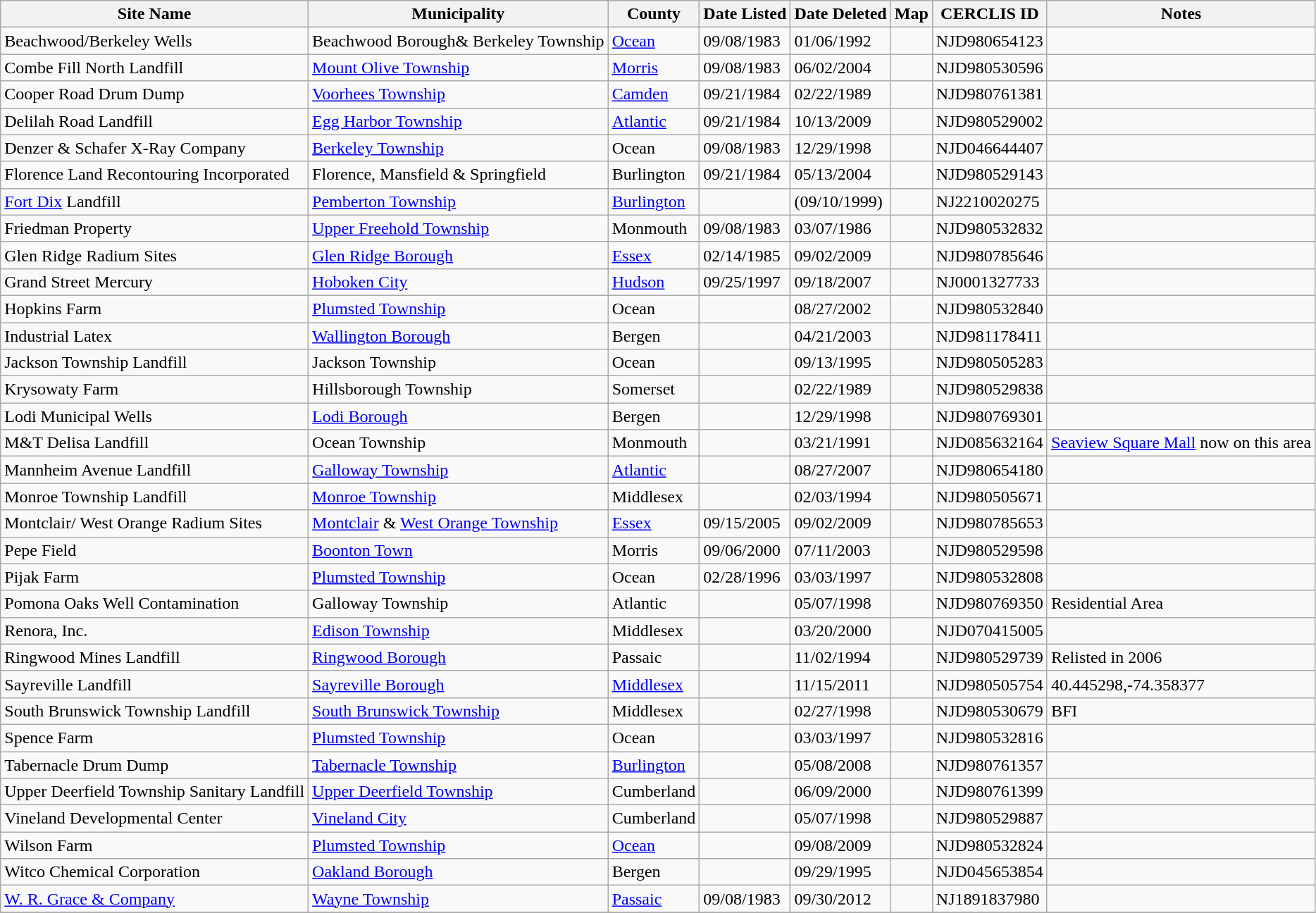<table class="wikitable sortable">
<tr>
<th>Site Name</th>
<th>Municipality</th>
<th>County</th>
<th>Date Listed</th>
<th>Date Deleted</th>
<th>Map</th>
<th>CERCLIS ID</th>
<th>Notes</th>
</tr>
<tr>
<td>Beachwood/Berkeley Wells</td>
<td>Beachwood Borough& Berkeley Township</td>
<td><a href='#'>Ocean</a></td>
<td>09/08/1983</td>
<td>01/06/1992</td>
<td></td>
<td>NJD980654123</td>
<td></td>
</tr>
<tr>
<td>Combe Fill North Landfill</td>
<td><a href='#'>Mount Olive Township</a></td>
<td><a href='#'>Morris</a></td>
<td>09/08/1983</td>
<td>06/02/2004</td>
<td></td>
<td>NJD980530596</td>
<td></td>
</tr>
<tr>
<td>Cooper Road Drum Dump</td>
<td><a href='#'>Voorhees Township</a></td>
<td><a href='#'>Camden</a></td>
<td>09/21/1984</td>
<td>02/22/1989</td>
<td></td>
<td>NJD980761381</td>
<td></td>
</tr>
<tr>
<td>Delilah Road Landfill</td>
<td><a href='#'>Egg Harbor Township</a></td>
<td><a href='#'>Atlantic</a></td>
<td>09/21/1984</td>
<td>10/13/2009</td>
<td></td>
<td>NJD980529002</td>
<td></td>
</tr>
<tr>
<td>Denzer & Schafer X-Ray Company</td>
<td><a href='#'>Berkeley Township</a></td>
<td>Ocean</td>
<td>09/08/1983</td>
<td>12/29/1998</td>
<td></td>
<td>NJD046644407</td>
<td></td>
</tr>
<tr>
<td>Florence Land Recontouring Incorporated</td>
<td>Florence, Mansfield & Springfield</td>
<td>Burlington</td>
<td>09/21/1984</td>
<td>05/13/2004</td>
<td></td>
<td>NJD980529143</td>
<td></td>
</tr>
<tr>
<td><a href='#'>Fort Dix</a> Landfill</td>
<td><a href='#'>Pemberton Township</a></td>
<td><a href='#'>Burlington</a></td>
<td></td>
<td>(09/10/1999)</td>
<td></td>
<td>NJ2210020275</td>
<td></td>
</tr>
<tr>
<td>Friedman Property</td>
<td><a href='#'>Upper Freehold Township</a></td>
<td>Monmouth</td>
<td>09/08/1983</td>
<td>03/07/1986</td>
<td></td>
<td>NJD980532832</td>
<td></td>
</tr>
<tr>
<td>Glen Ridge Radium Sites</td>
<td><a href='#'>Glen Ridge Borough</a></td>
<td><a href='#'>Essex</a></td>
<td>02/14/1985</td>
<td>09/02/2009</td>
<td></td>
<td>NJD980785646</td>
<td></td>
</tr>
<tr>
<td>Grand Street Mercury</td>
<td><a href='#'>Hoboken City</a></td>
<td><a href='#'>Hudson</a></td>
<td>09/25/1997</td>
<td>09/18/2007</td>
<td></td>
<td>NJ0001327733</td>
<td></td>
</tr>
<tr>
<td>Hopkins Farm</td>
<td><a href='#'>Plumsted Township</a></td>
<td>Ocean</td>
<td></td>
<td>08/27/2002</td>
<td></td>
<td>NJD980532840</td>
<td></td>
</tr>
<tr>
<td>Industrial Latex</td>
<td><a href='#'>Wallington Borough</a></td>
<td>Bergen</td>
<td></td>
<td>04/21/2003</td>
<td></td>
<td>NJD981178411</td>
<td></td>
</tr>
<tr>
<td>Jackson Township Landfill</td>
<td>Jackson Township</td>
<td>Ocean</td>
<td></td>
<td>09/13/1995</td>
<td></td>
<td>NJD980505283</td>
<td></td>
</tr>
<tr>
<td>Krysowaty Farm</td>
<td>Hillsborough Township</td>
<td>Somerset</td>
<td></td>
<td>02/22/1989</td>
<td></td>
<td>NJD980529838</td>
<td></td>
</tr>
<tr>
<td>Lodi Municipal Wells</td>
<td><a href='#'>Lodi Borough</a></td>
<td>Bergen</td>
<td></td>
<td>12/29/1998</td>
<td></td>
<td>NJD980769301</td>
<td></td>
</tr>
<tr>
<td>M&T Delisa Landfill</td>
<td>Ocean Township</td>
<td>Monmouth</td>
<td></td>
<td>03/21/1991</td>
<td></td>
<td>NJD085632164</td>
<td><a href='#'>Seaview Square Mall</a> now on this area</td>
</tr>
<tr>
<td>Mannheim Avenue Landfill</td>
<td><a href='#'>Galloway Township</a></td>
<td><a href='#'>Atlantic</a></td>
<td></td>
<td>08/27/2007</td>
<td></td>
<td>NJD980654180</td>
<td></td>
</tr>
<tr>
<td>Monroe Township Landfill</td>
<td><a href='#'>Monroe Township</a></td>
<td>Middlesex</td>
<td></td>
<td>02/03/1994</td>
<td></td>
<td>NJD980505671</td>
<td></td>
</tr>
<tr>
<td>Montclair/ West Orange Radium Sites</td>
<td><a href='#'>Montclair</a> & <a href='#'>West Orange Township</a></td>
<td><a href='#'>Essex</a></td>
<td>09/15/2005</td>
<td>09/02/2009</td>
<td></td>
<td>NJD980785653</td>
<td></td>
</tr>
<tr>
<td>Pepe Field</td>
<td><a href='#'>Boonton Town</a></td>
<td>Morris</td>
<td>09/06/2000</td>
<td>07/11/2003</td>
<td></td>
<td>NJD980529598</td>
<td></td>
</tr>
<tr>
<td>Pijak Farm</td>
<td><a href='#'>Plumsted Township</a></td>
<td>Ocean</td>
<td>02/28/1996</td>
<td>03/03/1997</td>
<td></td>
<td>NJD980532808</td>
<td></td>
</tr>
<tr>
<td>Pomona Oaks Well Contamination</td>
<td>Galloway Township</td>
<td>Atlantic</td>
<td></td>
<td>05/07/1998</td>
<td></td>
<td>NJD980769350</td>
<td>Residential Area</td>
</tr>
<tr>
<td>Renora, Inc.</td>
<td><a href='#'>Edison Township</a></td>
<td>Middlesex</td>
<td></td>
<td>03/20/2000</td>
<td></td>
<td>NJD070415005</td>
<td></td>
</tr>
<tr>
<td>Ringwood Mines Landfill</td>
<td><a href='#'>Ringwood Borough</a></td>
<td>Passaic</td>
<td></td>
<td>11/02/1994</td>
<td></td>
<td>NJD980529739</td>
<td>Relisted in 2006</td>
</tr>
<tr>
<td>Sayreville Landfill</td>
<td><a href='#'>Sayreville Borough</a></td>
<td><a href='#'>Middlesex</a></td>
<td></td>
<td>11/15/2011</td>
<td></td>
<td>NJD980505754</td>
<td>40.445298,-74.358377</td>
</tr>
<tr>
<td>South Brunswick Township Landfill</td>
<td><a href='#'>South Brunswick Township</a></td>
<td>Middlesex</td>
<td></td>
<td>02/27/1998</td>
<td></td>
<td>NJD980530679</td>
<td>BFI</td>
</tr>
<tr>
<td>Spence Farm</td>
<td><a href='#'>Plumsted Township</a></td>
<td>Ocean</td>
<td></td>
<td>03/03/1997</td>
<td></td>
<td>NJD980532816</td>
<td></td>
</tr>
<tr>
<td>Tabernacle Drum Dump</td>
<td><a href='#'>Tabernacle Township</a></td>
<td><a href='#'>Burlington</a></td>
<td></td>
<td>05/08/2008</td>
<td></td>
<td>NJD980761357</td>
<td></td>
</tr>
<tr>
<td>Upper Deerfield Township Sanitary Landfill</td>
<td><a href='#'>Upper Deerfield Township</a></td>
<td>Cumberland</td>
<td></td>
<td>06/09/2000</td>
<td></td>
<td>NJD980761399</td>
<td></td>
</tr>
<tr>
<td>Vineland Developmental Center</td>
<td><a href='#'>Vineland City</a></td>
<td>Cumberland</td>
<td></td>
<td>05/07/1998</td>
<td></td>
<td>NJD980529887</td>
<td></td>
</tr>
<tr>
<td>Wilson Farm</td>
<td><a href='#'>Plumsted Township</a></td>
<td><a href='#'>Ocean</a></td>
<td></td>
<td>09/08/2009</td>
<td></td>
<td>NJD980532824</td>
<td></td>
</tr>
<tr>
<td>Witco Chemical Corporation</td>
<td><a href='#'>Oakland Borough</a></td>
<td>Bergen</td>
<td></td>
<td>09/29/1995</td>
<td></td>
<td>NJD045653854</td>
<td></td>
</tr>
<tr>
<td><a href='#'>W. R. Grace & Company</a></td>
<td><a href='#'>Wayne Township</a></td>
<td><a href='#'>Passaic</a></td>
<td>09/08/1983</td>
<td>09/30/2012</td>
<td></td>
<td>NJ1891837980</td>
<td></td>
</tr>
<tr>
</tr>
</table>
